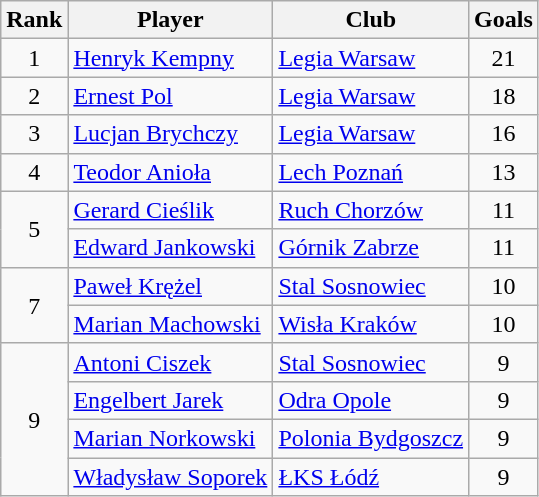<table class="wikitable" style="text-align:center">
<tr>
<th>Rank</th>
<th>Player</th>
<th>Club</th>
<th>Goals</th>
</tr>
<tr>
<td rowspan="1">1</td>
<td align="left"> <a href='#'>Henryk Kempny</a></td>
<td align="left"><a href='#'>Legia Warsaw</a></td>
<td>21</td>
</tr>
<tr>
<td rowspan="1">2</td>
<td align="left"> <a href='#'>Ernest Pol</a></td>
<td align="left"><a href='#'>Legia Warsaw</a></td>
<td>18</td>
</tr>
<tr>
<td rowspan="1">3</td>
<td align="left">  <a href='#'>Lucjan Brychczy</a></td>
<td align="left"><a href='#'>Legia Warsaw</a></td>
<td>16</td>
</tr>
<tr>
<td rowspan="1">4</td>
<td align="left"> <a href='#'>Teodor Anioła</a></td>
<td align="left"><a href='#'>Lech Poznań</a></td>
<td>13</td>
</tr>
<tr>
<td rowspan="2">5</td>
<td align="left"> <a href='#'>Gerard Cieślik</a></td>
<td align="left"><a href='#'>Ruch Chorzów</a></td>
<td>11</td>
</tr>
<tr>
<td align="left"> <a href='#'>Edward Jankowski</a></td>
<td align="left"><a href='#'>Górnik Zabrze</a></td>
<td>11</td>
</tr>
<tr>
<td rowspan="2">7</td>
<td align="left"> <a href='#'>Paweł Krężel</a></td>
<td align="left"><a href='#'>Stal Sosnowiec</a></td>
<td>10</td>
</tr>
<tr>
<td align="left"> <a href='#'>Marian Machowski</a></td>
<td align="left"><a href='#'>Wisła Kraków</a></td>
<td>10</td>
</tr>
<tr>
<td rowspan="4">9</td>
<td align="left"> <a href='#'>Antoni Ciszek</a></td>
<td align="left"><a href='#'>Stal Sosnowiec</a></td>
<td>9</td>
</tr>
<tr>
<td align="left"> <a href='#'>Engelbert Jarek</a></td>
<td align="left"><a href='#'>Odra Opole</a></td>
<td>9</td>
</tr>
<tr>
<td align="left"> <a href='#'>Marian Norkowski</a></td>
<td align="left"><a href='#'>Polonia Bydgoszcz</a></td>
<td>9</td>
</tr>
<tr>
<td align="left"> <a href='#'>Władysław Soporek</a></td>
<td align="left"><a href='#'>ŁKS Łódź</a></td>
<td>9</td>
</tr>
</table>
